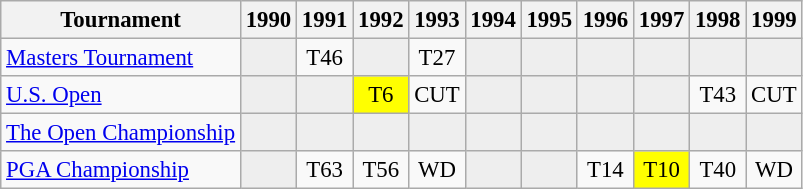<table class="wikitable" style="font-size:95%;text-align:center;">
<tr>
<th>Tournament</th>
<th>1990</th>
<th>1991</th>
<th>1992</th>
<th>1993</th>
<th>1994</th>
<th>1995</th>
<th>1996</th>
<th>1997</th>
<th>1998</th>
<th>1999</th>
</tr>
<tr>
<td align=left><a href='#'>Masters Tournament</a></td>
<td style="background:#eeeeee;"></td>
<td>T46</td>
<td style="background:#eeeeee;"></td>
<td>T27</td>
<td style="background:#eeeeee;"></td>
<td style="background:#eeeeee;"></td>
<td style="background:#eeeeee;"></td>
<td style="background:#eeeeee;"></td>
<td style="background:#eeeeee;"></td>
<td style="background:#eeeeee;"></td>
</tr>
<tr>
<td align=left><a href='#'>U.S. Open</a></td>
<td style="background:#eeeeee;"></td>
<td style="background:#eeeeee;"></td>
<td style="background:yellow;">T6</td>
<td>CUT</td>
<td style="background:#eeeeee;"></td>
<td style="background:#eeeeee;"></td>
<td style="background:#eeeeee;"></td>
<td style="background:#eeeeee;"></td>
<td>T43</td>
<td>CUT</td>
</tr>
<tr>
<td align=left><a href='#'>The Open Championship</a></td>
<td style="background:#eeeeee;"></td>
<td style="background:#eeeeee;"></td>
<td style="background:#eeeeee;"></td>
<td style="background:#eeeeee;"></td>
<td style="background:#eeeeee;"></td>
<td style="background:#eeeeee;"></td>
<td style="background:#eeeeee;"></td>
<td style="background:#eeeeee;"></td>
<td style="background:#eeeeee;"></td>
<td style="background:#eeeeee;"></td>
</tr>
<tr>
<td align=left><a href='#'>PGA Championship</a></td>
<td style="background:#eeeeee;"></td>
<td>T63</td>
<td>T56</td>
<td>WD</td>
<td style="background:#eeeeee;"></td>
<td style="background:#eeeeee;"></td>
<td>T14</td>
<td style="background:yellow;">T10</td>
<td>T40</td>
<td>WD</td>
</tr>
</table>
